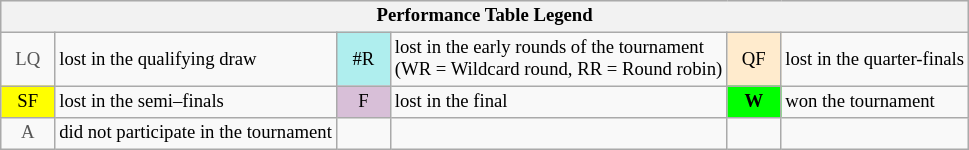<table class="wikitable" style="font-size:78%;">
<tr bgcolor="#efefef">
<th colspan="6">Performance Table Legend</th>
</tr>
<tr>
<td align="center" style="color:#555555;" width="30">LQ</td>
<td>lost in the qualifying draw</td>
<td align="center" style="background:#afeeee;" width="30">#R</td>
<td>lost in the early rounds of the tournament<br>(WR = Wildcard round, RR = Round robin)</td>
<td align="center" style="background:#ffebcd;" width="30">QF</td>
<td>lost in the quarter-finals</td>
</tr>
<tr>
<td align="center" style="background:yellow;">SF</td>
<td>lost in the semi–finals</td>
<td align="center" style="background:#D8BFD8;">F</td>
<td>lost in the final</td>
<td align="center" style="background:#00ff00;"><strong>W</strong></td>
<td>won the tournament</td>
</tr>
<tr>
<td align="center" style="color:#555555;">A</td>
<td>did not participate in the tournament</td>
<td></td>
<td></td>
<td></td>
<td></td>
</tr>
</table>
